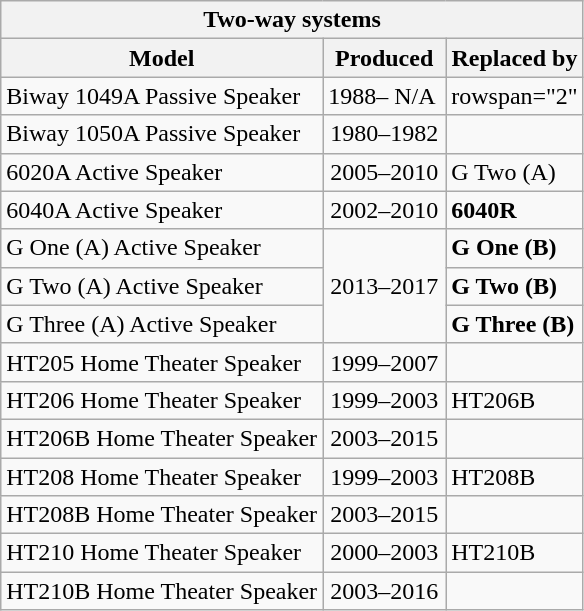<table class="wikitable sortable mw-collapsible mw-collapsed" style="display: inline-table; margin-top: 0px; margin-bottom: 15px; margin-left: 0px; margin-right: 2.5px;">
<tr>
<th colspan="3">Two-way systems</th>
</tr>
<tr>
<th>Model</th>
<th>Produced</th>
<th>Replaced by</th>
</tr>
<tr>
<td data-sort-value="1049A">Biway 1049A Passive Speaker</td>
<td style="text-align: center;">1988– N/A </td>
<td>rowspan="2" </td>
</tr>
<tr>
<td data-sort-value="1050A">Biway 1050A Passive Speaker</td>
<td style="text-align: center;">1980–1982</td>
</tr>
<tr>
<td>6020A Active Speaker</td>
<td style="text-align: center;">2005–2010</td>
<td data-sort-value="G2">G Two (A)</td>
</tr>
<tr>
<td>6040A Active Speaker</td>
<td style="text-align: center;">2002–2010</td>
<td><strong>6040R</strong></td>
</tr>
<tr>
<td data-sort-value="G1">G One (A) Active Speaker</td>
<td style="text-align: center;" rowspan="3">2013–2017</td>
<td data-sort-value="G1"><strong>G One (B)</strong></td>
</tr>
<tr>
<td data-sort-value="G2">G Two (A) Active Speaker</td>
<td data-sort-value="G2"><strong>G Two (B)</strong></td>
</tr>
<tr>
<td data-sort-value="G3">G Three (A) Active Speaker</td>
<td data-sort-value="G3"><strong>G Three (B)</strong></td>
</tr>
<tr>
<td>HT205 Home Theater Speaker</td>
<td style="text-align: center;">1999–2007</td>
<td></td>
</tr>
<tr>
<td>HT206 Home Theater Speaker</td>
<td style="text-align: center;">1999–2003</td>
<td>HT206B</td>
</tr>
<tr>
<td>HT206B Home Theater Speaker</td>
<td style="text-align: center;">2003–2015</td>
<td></td>
</tr>
<tr>
<td>HT208 Home Theater Speaker</td>
<td style="text-align: center;">1999–2003</td>
<td>HT208B</td>
</tr>
<tr>
<td>HT208B Home Theater Speaker</td>
<td style="text-align: center;">2003–2015</td>
<td></td>
</tr>
<tr>
<td>HT210 Home Theater Speaker</td>
<td style="text-align: center;">2000–2003</td>
<td>HT210B</td>
</tr>
<tr>
<td>HT210B Home Theater Speaker</td>
<td style="text-align: center;">2003–2016</td>
<td></td>
</tr>
</table>
